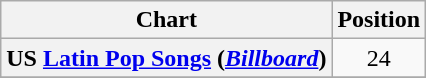<table class="wikitable plainrowheaders" style="text-align:center;">
<tr>
<th>Chart</th>
<th>Position</th>
</tr>
<tr>
<th scope="row">US <a href='#'>Latin Pop Songs</a> (<em><a href='#'>Billboard</a></em>)</th>
<td align="center">24</td>
</tr>
<tr>
</tr>
</table>
